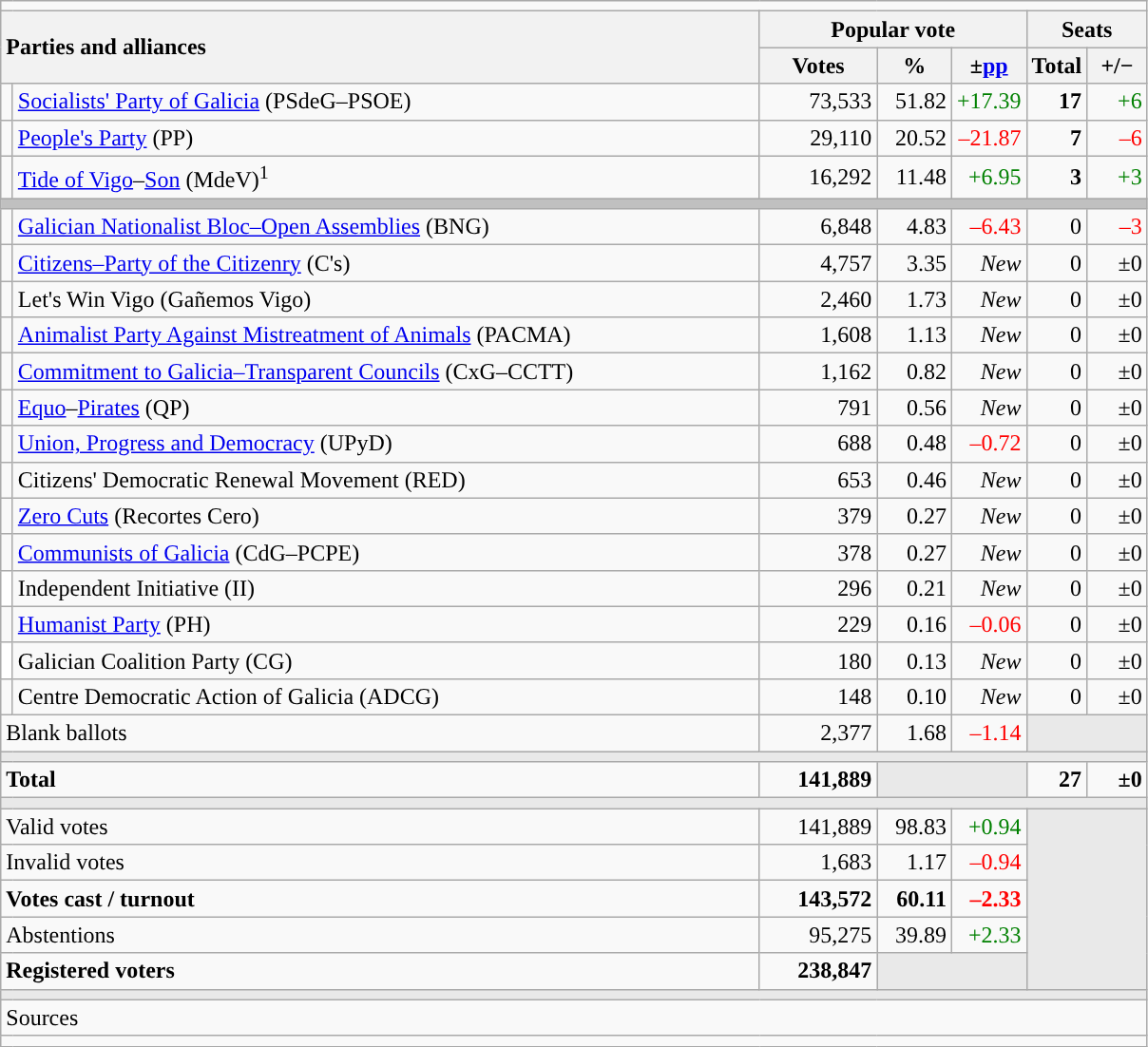<table class="wikitable" style="text-align:right;">
<tr>
<td colspan="7"></td>
</tr>
<tr>
<th style="text-align:left;" rowspan="2" colspan="2" width="525">Parties and alliances</th>
<th colspan="3">Popular vote</th>
<th colspan="2">Seats</th>
</tr>
<tr>
<th width="75">Votes</th>
<th width="45">%</th>
<th width="45">±<a href='#'>pp</a></th>
<th width="35">Total</th>
<th width="35">+/−</th>
</tr>
<tr>
<td width="1" style="color:inherit;background:"></td>
<td align="left"><a href='#'>Socialists' Party of Galicia</a> (PSdeG–PSOE)</td>
<td>73,533</td>
<td>51.82</td>
<td style="color:green;">+17.39</td>
<td><strong>17</strong></td>
<td style="color:green;">+6</td>
</tr>
<tr>
<td style="color:inherit;background:"></td>
<td align="left"><a href='#'>People's Party</a> (PP)</td>
<td>29,110</td>
<td>20.52</td>
<td style="color:red;">–21.87</td>
<td><strong>7</strong></td>
<td style="color:red;">–6</td>
</tr>
<tr>
<td style="color:inherit;background:"></td>
<td align="left"><a href='#'>Tide of Vigo</a>–<a href='#'>Son</a> (MdeV)<sup>1</sup></td>
<td>16,292</td>
<td>11.48</td>
<td style="color:green;">+6.95</td>
<td><strong>3</strong></td>
<td style="color:green;">+3</td>
</tr>
<tr>
<td colspan="7" bgcolor="#C0C0C0"></td>
</tr>
<tr>
<td style="color:inherit;background:"></td>
<td align="left"><a href='#'>Galician Nationalist Bloc–Open Assemblies</a> (BNG)</td>
<td>6,848</td>
<td>4.83</td>
<td style="color:red;">–6.43</td>
<td>0</td>
<td style="color:red;">–3</td>
</tr>
<tr>
<td style="color:inherit;background:"></td>
<td align="left"><a href='#'>Citizens–Party of the Citizenry</a> (C's)</td>
<td>4,757</td>
<td>3.35</td>
<td><em>New</em></td>
<td>0</td>
<td>±0</td>
</tr>
<tr>
<td style="color:inherit;background:"></td>
<td align="left">Let's Win Vigo (Gañemos Vigo)</td>
<td>2,460</td>
<td>1.73</td>
<td><em>New</em></td>
<td>0</td>
<td>±0</td>
</tr>
<tr>
<td style="color:inherit;background:"></td>
<td align="left"><a href='#'>Animalist Party Against Mistreatment of Animals</a> (PACMA)</td>
<td>1,608</td>
<td>1.13</td>
<td><em>New</em></td>
<td>0</td>
<td>±0</td>
</tr>
<tr>
<td style="color:inherit;background:"></td>
<td align="left"><a href='#'>Commitment to Galicia–Transparent Councils</a> (CxG–CCTT)</td>
<td>1,162</td>
<td>0.82</td>
<td><em>New</em></td>
<td>0</td>
<td>±0</td>
</tr>
<tr>
<td style="color:inherit;background:"></td>
<td align="left"><a href='#'>Equo</a>–<a href='#'>Pirates</a> (QP)</td>
<td>791</td>
<td>0.56</td>
<td><em>New</em></td>
<td>0</td>
<td>±0</td>
</tr>
<tr>
<td style="color:inherit;background:"></td>
<td align="left"><a href='#'>Union, Progress and Democracy</a> (UPyD)</td>
<td>688</td>
<td>0.48</td>
<td style="color:red;">–0.72</td>
<td>0</td>
<td>±0</td>
</tr>
<tr>
<td style="color:inherit;background:"></td>
<td align="left">Citizens' Democratic Renewal Movement (RED)</td>
<td>653</td>
<td>0.46</td>
<td><em>New</em></td>
<td>0</td>
<td>±0</td>
</tr>
<tr>
<td style="color:inherit;background:"></td>
<td align="left"><a href='#'>Zero Cuts</a> (Recortes Cero)</td>
<td>379</td>
<td>0.27</td>
<td><em>New</em></td>
<td>0</td>
<td>±0</td>
</tr>
<tr>
<td style="color:inherit;background:"></td>
<td align="left"><a href='#'>Communists of Galicia</a> (CdG–PCPE)</td>
<td>378</td>
<td>0.27</td>
<td><em>New</em></td>
<td>0</td>
<td>±0</td>
</tr>
<tr>
<td bgcolor="white"></td>
<td align="left">Independent Initiative (II)</td>
<td>296</td>
<td>0.21</td>
<td><em>New</em></td>
<td>0</td>
<td>±0</td>
</tr>
<tr>
<td style="color:inherit;background:"></td>
<td align="left"><a href='#'>Humanist Party</a> (PH)</td>
<td>229</td>
<td>0.16</td>
<td style="color:red;">–0.06</td>
<td>0</td>
<td>±0</td>
</tr>
<tr>
<td bgcolor="white"></td>
<td align="left">Galician Coalition Party (CG)</td>
<td>180</td>
<td>0.13</td>
<td><em>New</em></td>
<td>0</td>
<td>±0</td>
</tr>
<tr>
<td style="color:inherit;background:"></td>
<td align="left">Centre Democratic Action of Galicia (ADCG)</td>
<td>148</td>
<td>0.10</td>
<td><em>New</em></td>
<td>0</td>
<td>±0</td>
</tr>
<tr>
<td align="left" colspan="2">Blank ballots</td>
<td>2,377</td>
<td>1.68</td>
<td style="color:red;">–1.14</td>
<td bgcolor="#E9E9E9" colspan="2"></td>
</tr>
<tr>
<td colspan="7" bgcolor="#E9E9E9"></td>
</tr>
<tr style="font-weight:bold;">
<td align="left" colspan="2">Total</td>
<td>141,889</td>
<td bgcolor="#E9E9E9" colspan="2"></td>
<td>27</td>
<td>±0</td>
</tr>
<tr>
<td colspan="7" bgcolor="#E9E9E9"></td>
</tr>
<tr>
<td align="left" colspan="2">Valid votes</td>
<td>141,889</td>
<td>98.83</td>
<td style="color:green;">+0.94</td>
<td bgcolor="#E9E9E9" colspan="2" rowspan="5"></td>
</tr>
<tr>
<td align="left" colspan="2">Invalid votes</td>
<td>1,683</td>
<td>1.17</td>
<td style="color:red;">–0.94</td>
</tr>
<tr style="font-weight:bold;">
<td align="left" colspan="2">Votes cast / turnout</td>
<td>143,572</td>
<td>60.11</td>
<td style="color:red;">–2.33</td>
</tr>
<tr>
<td align="left" colspan="2">Abstentions</td>
<td>95,275</td>
<td>39.89</td>
<td style="color:green;">+2.33</td>
</tr>
<tr style="font-weight:bold;">
<td align="left" colspan="2">Registered voters</td>
<td>238,847</td>
<td bgcolor="#E9E9E9" colspan="2"></td>
</tr>
<tr>
<td colspan="7" bgcolor="#E9E9E9"></td>
</tr>
<tr>
<td align="left" colspan="7">Sources</td>
</tr>
<tr>
<td colspan="7" style="text-align:left; max-width:790px;"></td>
</tr>
</table>
